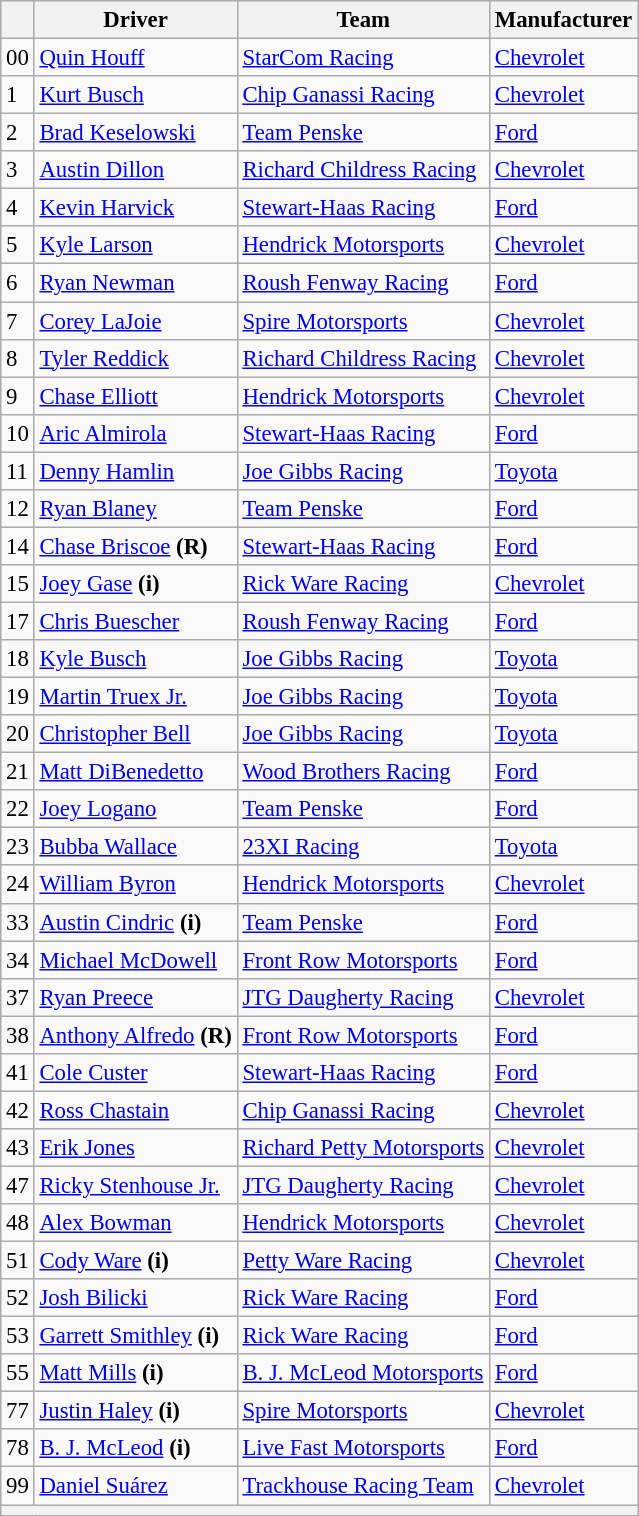<table class="wikitable" style="font-size:95%">
<tr>
<th></th>
<th>Driver</th>
<th>Team</th>
<th>Manufacturer</th>
</tr>
<tr>
<td>00</td>
<td><a href='#'>Quin Houff</a></td>
<td><a href='#'>StarCom Racing</a></td>
<td><a href='#'>Chevrolet</a></td>
</tr>
<tr>
<td>1</td>
<td><a href='#'>Kurt Busch</a></td>
<td><a href='#'>Chip Ganassi Racing</a></td>
<td><a href='#'>Chevrolet</a></td>
</tr>
<tr>
<td>2</td>
<td><a href='#'>Brad Keselowski</a></td>
<td><a href='#'>Team Penske</a></td>
<td><a href='#'>Ford</a></td>
</tr>
<tr>
<td>3</td>
<td><a href='#'>Austin Dillon</a></td>
<td><a href='#'>Richard Childress Racing</a></td>
<td><a href='#'>Chevrolet</a></td>
</tr>
<tr>
<td>4</td>
<td><a href='#'>Kevin Harvick</a></td>
<td><a href='#'>Stewart-Haas Racing</a></td>
<td><a href='#'>Ford</a></td>
</tr>
<tr>
<td>5</td>
<td><a href='#'>Kyle Larson</a></td>
<td><a href='#'>Hendrick Motorsports</a></td>
<td><a href='#'>Chevrolet</a></td>
</tr>
<tr>
<td>6</td>
<td><a href='#'>Ryan Newman</a></td>
<td><a href='#'>Roush Fenway Racing</a></td>
<td><a href='#'>Ford</a></td>
</tr>
<tr>
<td>7</td>
<td><a href='#'>Corey LaJoie</a></td>
<td><a href='#'>Spire Motorsports</a></td>
<td><a href='#'>Chevrolet</a></td>
</tr>
<tr>
<td>8</td>
<td><a href='#'>Tyler Reddick</a></td>
<td><a href='#'>Richard Childress Racing</a></td>
<td><a href='#'>Chevrolet</a></td>
</tr>
<tr>
<td>9</td>
<td><a href='#'>Chase Elliott</a></td>
<td><a href='#'>Hendrick Motorsports</a></td>
<td><a href='#'>Chevrolet</a></td>
</tr>
<tr>
<td>10</td>
<td><a href='#'>Aric Almirola</a></td>
<td><a href='#'>Stewart-Haas Racing</a></td>
<td><a href='#'>Ford</a></td>
</tr>
<tr>
<td>11</td>
<td><a href='#'>Denny Hamlin</a></td>
<td><a href='#'>Joe Gibbs Racing</a></td>
<td><a href='#'>Toyota</a></td>
</tr>
<tr>
<td>12</td>
<td><a href='#'>Ryan Blaney</a></td>
<td><a href='#'>Team Penske</a></td>
<td><a href='#'>Ford</a></td>
</tr>
<tr>
<td>14</td>
<td><a href='#'>Chase Briscoe</a> <strong>(R)</strong></td>
<td><a href='#'>Stewart-Haas Racing</a></td>
<td><a href='#'>Ford</a></td>
</tr>
<tr>
<td>15</td>
<td><a href='#'>Joey Gase</a> <strong>(i)</strong></td>
<td><a href='#'>Rick Ware Racing</a></td>
<td><a href='#'>Chevrolet</a></td>
</tr>
<tr>
<td>17</td>
<td><a href='#'>Chris Buescher</a></td>
<td><a href='#'>Roush Fenway Racing</a></td>
<td><a href='#'>Ford</a></td>
</tr>
<tr>
<td>18</td>
<td><a href='#'>Kyle Busch</a></td>
<td><a href='#'>Joe Gibbs Racing</a></td>
<td><a href='#'>Toyota</a></td>
</tr>
<tr>
<td>19</td>
<td><a href='#'>Martin Truex Jr.</a></td>
<td><a href='#'>Joe Gibbs Racing</a></td>
<td><a href='#'>Toyota</a></td>
</tr>
<tr>
<td>20</td>
<td><a href='#'>Christopher Bell</a></td>
<td><a href='#'>Joe Gibbs Racing</a></td>
<td><a href='#'>Toyota</a></td>
</tr>
<tr>
<td>21</td>
<td><a href='#'>Matt DiBenedetto</a></td>
<td><a href='#'>Wood Brothers Racing</a></td>
<td><a href='#'>Ford</a></td>
</tr>
<tr>
<td>22</td>
<td><a href='#'>Joey Logano</a></td>
<td><a href='#'>Team Penske</a></td>
<td><a href='#'>Ford</a></td>
</tr>
<tr>
<td>23</td>
<td><a href='#'>Bubba Wallace</a></td>
<td><a href='#'>23XI Racing</a></td>
<td><a href='#'>Toyota</a></td>
</tr>
<tr>
<td>24</td>
<td><a href='#'>William Byron</a></td>
<td><a href='#'>Hendrick Motorsports</a></td>
<td><a href='#'>Chevrolet</a></td>
</tr>
<tr>
<td>33</td>
<td><a href='#'>Austin Cindric</a> <strong>(i)</strong></td>
<td><a href='#'>Team Penske</a></td>
<td><a href='#'>Ford</a></td>
</tr>
<tr>
<td>34</td>
<td><a href='#'>Michael McDowell</a></td>
<td><a href='#'>Front Row Motorsports</a></td>
<td><a href='#'>Ford</a></td>
</tr>
<tr>
<td>37</td>
<td><a href='#'>Ryan Preece</a></td>
<td><a href='#'>JTG Daugherty Racing</a></td>
<td><a href='#'>Chevrolet</a></td>
</tr>
<tr>
<td>38</td>
<td><a href='#'>Anthony Alfredo</a> <strong>(R)</strong></td>
<td><a href='#'>Front Row Motorsports</a></td>
<td><a href='#'>Ford</a></td>
</tr>
<tr>
<td>41</td>
<td><a href='#'>Cole Custer</a></td>
<td><a href='#'>Stewart-Haas Racing</a></td>
<td><a href='#'>Ford</a></td>
</tr>
<tr>
<td>42</td>
<td><a href='#'>Ross Chastain</a></td>
<td><a href='#'>Chip Ganassi Racing</a></td>
<td><a href='#'>Chevrolet</a></td>
</tr>
<tr>
<td>43</td>
<td><a href='#'>Erik Jones</a></td>
<td><a href='#'>Richard Petty Motorsports</a></td>
<td><a href='#'>Chevrolet</a></td>
</tr>
<tr>
<td>47</td>
<td><a href='#'>Ricky Stenhouse Jr.</a></td>
<td><a href='#'>JTG Daugherty Racing</a></td>
<td><a href='#'>Chevrolet</a></td>
</tr>
<tr>
<td>48</td>
<td><a href='#'>Alex Bowman</a></td>
<td><a href='#'>Hendrick Motorsports</a></td>
<td><a href='#'>Chevrolet</a></td>
</tr>
<tr>
<td>51</td>
<td><a href='#'>Cody Ware</a> <strong>(i)</strong></td>
<td><a href='#'>Petty Ware Racing</a></td>
<td><a href='#'>Chevrolet</a></td>
</tr>
<tr>
<td>52</td>
<td><a href='#'>Josh Bilicki</a></td>
<td><a href='#'>Rick Ware Racing</a></td>
<td><a href='#'>Ford</a></td>
</tr>
<tr>
<td>53</td>
<td><a href='#'>Garrett Smithley</a> <strong>(i)</strong></td>
<td><a href='#'>Rick Ware Racing</a></td>
<td><a href='#'>Ford</a></td>
</tr>
<tr>
<td>55</td>
<td><a href='#'>Matt Mills</a> <strong>(i)</strong></td>
<td><a href='#'>B. J. McLeod Motorsports</a></td>
<td><a href='#'>Ford</a></td>
</tr>
<tr>
<td>77</td>
<td><a href='#'>Justin Haley</a> <strong>(i)</strong></td>
<td><a href='#'>Spire Motorsports</a></td>
<td><a href='#'>Chevrolet</a></td>
</tr>
<tr>
<td>78</td>
<td><a href='#'>B. J. McLeod</a> <strong>(i)</strong></td>
<td><a href='#'>Live Fast Motorsports</a></td>
<td><a href='#'>Ford</a></td>
</tr>
<tr>
<td>99</td>
<td><a href='#'>Daniel Suárez</a></td>
<td><a href='#'>Trackhouse Racing Team</a></td>
<td><a href='#'>Chevrolet</a></td>
</tr>
<tr>
<th colspan="4"></th>
</tr>
</table>
